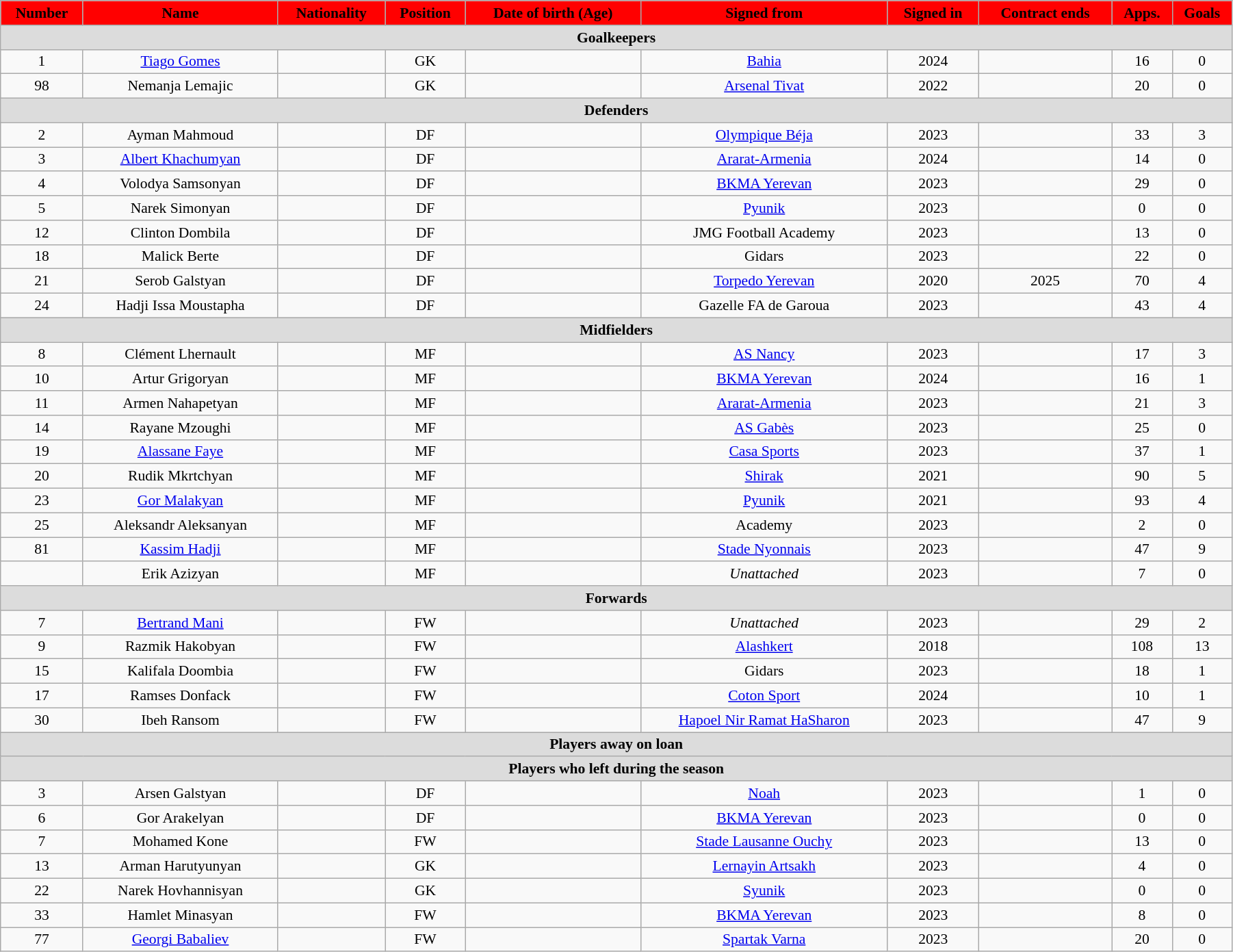<table class="wikitable"  style="text-align:center; font-size:90%; width:95%;">
<tr>
<th style="background:#FF0000; color:#000000; text-align:center;">Number</th>
<th style="background:#FF0000; color:#000000; text-align:center;">Name</th>
<th style="background:#FF0000; color:#000000; text-align:center;">Nationality</th>
<th style="background:#FF0000; color:#000000; text-align:center;">Position</th>
<th style="background:#FF0000; color:#000000; text-align:center;">Date of birth (Age)</th>
<th style="background:#FF0000; color:#000000; text-align:center;">Signed from</th>
<th style="background:#FF0000; color:#000000; text-align:center;">Signed in</th>
<th style="background:#FF0000; color:#000000; text-align:center;">Contract ends</th>
<th style="background:#FF0000; color:#000000; text-align:center;">Apps.</th>
<th style="background:#FF0000; color:#000000; text-align:center;">Goals</th>
</tr>
<tr>
<th colspan="11"  style="background:#dcdcdc; text-align:center;">Goalkeepers</th>
</tr>
<tr>
<td>1</td>
<td><a href='#'>Tiago Gomes</a></td>
<td></td>
<td>GK</td>
<td></td>
<td><a href='#'>Bahia</a></td>
<td>2024</td>
<td></td>
<td>16</td>
<td>0</td>
</tr>
<tr>
<td>98</td>
<td>Nemanja Lemajic</td>
<td></td>
<td>GK</td>
<td></td>
<td><a href='#'>Arsenal Tivat</a></td>
<td>2022</td>
<td></td>
<td>20</td>
<td>0</td>
</tr>
<tr>
<th colspan="11"  style="background:#dcdcdc; text-align:center;">Defenders</th>
</tr>
<tr>
<td>2</td>
<td>Ayman Mahmoud</td>
<td></td>
<td>DF</td>
<td></td>
<td><a href='#'>Olympique Béja</a></td>
<td>2023</td>
<td></td>
<td>33</td>
<td>3</td>
</tr>
<tr>
<td>3</td>
<td><a href='#'>Albert Khachumyan</a></td>
<td></td>
<td>DF</td>
<td></td>
<td><a href='#'>Ararat-Armenia</a></td>
<td>2024</td>
<td></td>
<td>14</td>
<td>0</td>
</tr>
<tr>
<td>4</td>
<td>Volodya Samsonyan</td>
<td></td>
<td>DF</td>
<td></td>
<td><a href='#'>BKMA Yerevan</a></td>
<td>2023</td>
<td></td>
<td>29</td>
<td>0</td>
</tr>
<tr>
<td>5</td>
<td>Narek Simonyan</td>
<td></td>
<td>DF</td>
<td></td>
<td><a href='#'>Pyunik</a></td>
<td>2023</td>
<td></td>
<td>0</td>
<td>0</td>
</tr>
<tr>
<td>12</td>
<td>Clinton Dombila</td>
<td></td>
<td>DF</td>
<td></td>
<td>JMG Football Academy</td>
<td>2023</td>
<td></td>
<td>13</td>
<td>0</td>
</tr>
<tr>
<td>18</td>
<td>Malick Berte</td>
<td></td>
<td>DF</td>
<td></td>
<td>Gidars</td>
<td>2023</td>
<td></td>
<td>22</td>
<td>0</td>
</tr>
<tr>
<td>21</td>
<td>Serob Galstyan</td>
<td></td>
<td>DF</td>
<td></td>
<td><a href='#'>Torpedo Yerevan</a></td>
<td>2020</td>
<td>2025</td>
<td>70</td>
<td>4</td>
</tr>
<tr>
<td>24</td>
<td>Hadji Issa Moustapha</td>
<td></td>
<td>DF</td>
<td></td>
<td>Gazelle FA de Garoua</td>
<td>2023</td>
<td></td>
<td>43</td>
<td>4</td>
</tr>
<tr>
<th colspan="11"  style="background:#dcdcdc; text-align:center;">Midfielders</th>
</tr>
<tr>
<td>8</td>
<td>Clément Lhernault</td>
<td></td>
<td>MF</td>
<td></td>
<td><a href='#'>AS Nancy</a></td>
<td>2023</td>
<td></td>
<td>17</td>
<td>3</td>
</tr>
<tr>
<td>10</td>
<td>Artur Grigoryan</td>
<td></td>
<td>MF</td>
<td></td>
<td><a href='#'>BKMA Yerevan</a></td>
<td>2024</td>
<td></td>
<td>16</td>
<td>1</td>
</tr>
<tr>
<td>11</td>
<td>Armen Nahapetyan</td>
<td></td>
<td>MF</td>
<td></td>
<td><a href='#'>Ararat-Armenia</a></td>
<td>2023</td>
<td></td>
<td>21</td>
<td>3</td>
</tr>
<tr>
<td>14</td>
<td>Rayane Mzoughi</td>
<td></td>
<td>MF</td>
<td></td>
<td><a href='#'>AS Gabès</a></td>
<td>2023</td>
<td></td>
<td>25</td>
<td>0</td>
</tr>
<tr>
<td>19</td>
<td><a href='#'>Alassane Faye</a></td>
<td></td>
<td>MF</td>
<td></td>
<td><a href='#'>Casa Sports</a></td>
<td>2023</td>
<td></td>
<td>37</td>
<td>1</td>
</tr>
<tr>
<td>20</td>
<td>Rudik Mkrtchyan</td>
<td></td>
<td>MF</td>
<td></td>
<td><a href='#'>Shirak</a></td>
<td>2021</td>
<td></td>
<td>90</td>
<td>5</td>
</tr>
<tr>
<td>23</td>
<td><a href='#'>Gor Malakyan</a></td>
<td></td>
<td>MF</td>
<td></td>
<td><a href='#'>Pyunik</a></td>
<td>2021</td>
<td></td>
<td>93</td>
<td>4</td>
</tr>
<tr>
<td>25</td>
<td>Aleksandr Aleksanyan</td>
<td></td>
<td>MF</td>
<td></td>
<td>Academy</td>
<td>2023</td>
<td></td>
<td>2</td>
<td>0</td>
</tr>
<tr>
<td>81</td>
<td><a href='#'>Kassim Hadji</a></td>
<td></td>
<td>MF</td>
<td></td>
<td><a href='#'>Stade Nyonnais</a></td>
<td>2023</td>
<td></td>
<td>47</td>
<td>9</td>
</tr>
<tr>
<td></td>
<td>Erik Azizyan</td>
<td></td>
<td>MF</td>
<td></td>
<td><em>Unattached</em></td>
<td>2023</td>
<td></td>
<td>7</td>
<td>0</td>
</tr>
<tr>
<th colspan="11"  style="background:#dcdcdc; text-align:center;">Forwards</th>
</tr>
<tr>
<td>7</td>
<td><a href='#'>Bertrand Mani</a></td>
<td></td>
<td>FW</td>
<td></td>
<td><em>Unattached</em></td>
<td>2023</td>
<td></td>
<td>29</td>
<td>2</td>
</tr>
<tr>
<td>9</td>
<td>Razmik Hakobyan</td>
<td></td>
<td>FW</td>
<td></td>
<td><a href='#'>Alashkert</a></td>
<td>2018</td>
<td></td>
<td>108</td>
<td>13</td>
</tr>
<tr>
<td>15</td>
<td>Kalifala Doombia</td>
<td></td>
<td>FW</td>
<td></td>
<td>Gidars</td>
<td>2023</td>
<td></td>
<td>18</td>
<td>1</td>
</tr>
<tr>
<td>17</td>
<td>Ramses Donfack</td>
<td></td>
<td>FW</td>
<td></td>
<td><a href='#'>Coton Sport</a></td>
<td>2024</td>
<td></td>
<td>10</td>
<td>1</td>
</tr>
<tr>
<td>30</td>
<td>Ibeh Ransom</td>
<td></td>
<td>FW</td>
<td></td>
<td><a href='#'>Hapoel Nir Ramat HaSharon</a></td>
<td>2023</td>
<td></td>
<td>47</td>
<td>9</td>
</tr>
<tr>
<th colspan="11"  style="background:#dcdcdc; text-align:center;">Players away on loan</th>
</tr>
<tr>
<th colspan="11"  style="background:#dcdcdc; text-align:center;">Players who left during the season</th>
</tr>
<tr>
<td>3</td>
<td>Arsen Galstyan</td>
<td></td>
<td>DF</td>
<td></td>
<td><a href='#'>Noah</a></td>
<td>2023</td>
<td></td>
<td>1</td>
<td>0</td>
</tr>
<tr>
<td>6</td>
<td>Gor Arakelyan</td>
<td></td>
<td>DF</td>
<td></td>
<td><a href='#'>BKMA Yerevan</a></td>
<td>2023</td>
<td></td>
<td>0</td>
<td>0</td>
</tr>
<tr>
<td>7</td>
<td>Mohamed Kone</td>
<td></td>
<td>FW</td>
<td></td>
<td><a href='#'>Stade Lausanne Ouchy</a></td>
<td>2023</td>
<td></td>
<td>13</td>
<td>0</td>
</tr>
<tr>
<td>13</td>
<td>Arman Harutyunyan</td>
<td></td>
<td>GK</td>
<td></td>
<td><a href='#'>Lernayin Artsakh</a></td>
<td>2023</td>
<td></td>
<td>4</td>
<td>0</td>
</tr>
<tr>
<td>22</td>
<td>Narek Hovhannisyan</td>
<td></td>
<td>GK</td>
<td></td>
<td><a href='#'>Syunik</a></td>
<td>2023</td>
<td></td>
<td>0</td>
<td>0</td>
</tr>
<tr>
<td>33</td>
<td>Hamlet Minasyan</td>
<td></td>
<td>FW</td>
<td></td>
<td><a href='#'>BKMA Yerevan</a></td>
<td>2023</td>
<td></td>
<td>8</td>
<td>0</td>
</tr>
<tr>
<td>77</td>
<td><a href='#'>Georgi Babaliev</a></td>
<td></td>
<td>FW</td>
<td></td>
<td><a href='#'>Spartak Varna</a></td>
<td>2023</td>
<td></td>
<td>20</td>
<td>0</td>
</tr>
</table>
